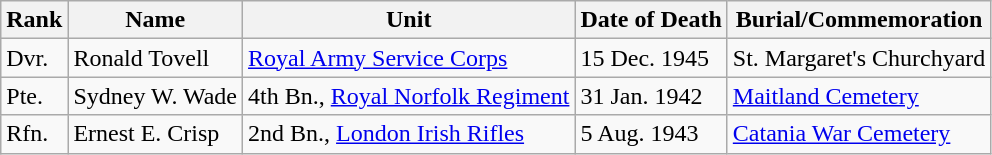<table class="wikitable">
<tr>
<th>Rank</th>
<th>Name</th>
<th>Unit</th>
<th>Date of Death</th>
<th>Burial/Commemoration</th>
</tr>
<tr>
<td>Dvr.</td>
<td>Ronald Tovell</td>
<td><a href='#'>Royal Army Service Corps</a></td>
<td>15 Dec. 1945</td>
<td>St. Margaret's Churchyard</td>
</tr>
<tr>
<td>Pte.</td>
<td>Sydney W. Wade</td>
<td>4th Bn., <a href='#'>Royal Norfolk Regiment</a></td>
<td>31 Jan. 1942</td>
<td><a href='#'>Maitland Cemetery</a></td>
</tr>
<tr>
<td>Rfn.</td>
<td>Ernest E. Crisp</td>
<td>2nd Bn., <a href='#'>London Irish Rifles</a></td>
<td>5 Aug. 1943</td>
<td><a href='#'>Catania War Cemetery</a></td>
</tr>
</table>
